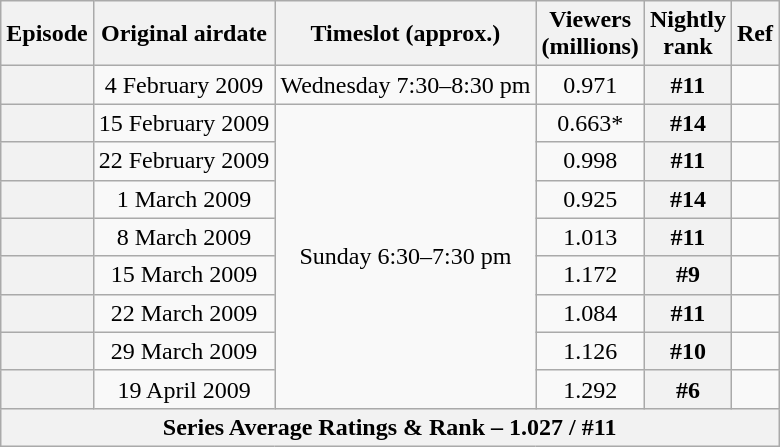<table class="wikitable plainrowheaders" style="text-align:center;">
<tr>
<th scope="col">Episode</th>
<th scope="col">Original airdate</th>
<th scope="col">Timeslot (approx.)</th>
<th scope="col">Viewers<br>(millions)</th>
<th scope="col">Nightly<br>rank</th>
<th scope="col">Ref</th>
</tr>
<tr>
<th scope="row"></th>
<td>4 February 2009</td>
<td align=centre>Wednesday 7:30–8:30 pm</td>
<td>0.971</td>
<th>#11</th>
<td></td>
</tr>
<tr>
<th scope="row"></th>
<td>15 February 2009</td>
<td rowspan=8 align=centre>Sunday 6:30–7:30 pm</td>
<td>0.663*</td>
<th>#14</th>
<td></td>
</tr>
<tr>
<th scope="row"></th>
<td>22 February 2009</td>
<td>0.998</td>
<th>#11</th>
<td></td>
</tr>
<tr>
<th scope="row"></th>
<td>1 March 2009</td>
<td>0.925</td>
<th>#14</th>
<td></td>
</tr>
<tr>
<th scope="row"></th>
<td>8 March 2009</td>
<td>1.013</td>
<th>#11</th>
<td></td>
</tr>
<tr>
<th scope="row"></th>
<td>15 March 2009</td>
<td>1.172</td>
<th>#9</th>
<td></td>
</tr>
<tr>
<th scope="row"></th>
<td>22 March 2009</td>
<td>1.084</td>
<th>#11</th>
<td></td>
</tr>
<tr>
<th scope="row"></th>
<td>29 March 2009</td>
<td>1.126</td>
<th>#10</th>
<td></td>
</tr>
<tr>
<th scope="row"></th>
<td>19 April 2009</td>
<td>1.292</td>
<th>#6</th>
<td></td>
</tr>
<tr>
<th colspan="6">Series Average Ratings & Rank – 1.027 / #11</th>
</tr>
</table>
